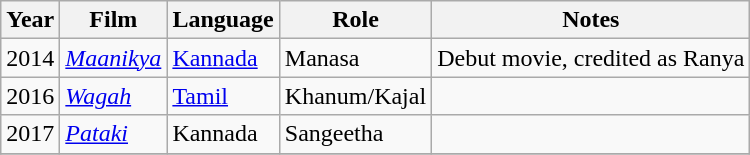<table class="wikitable sortable">
<tr>
<th>Year</th>
<th>Film</th>
<th>Language</th>
<th>Role</th>
<th class="unsortable">Notes</th>
</tr>
<tr>
<td>2014</td>
<td><em><a href='#'>Maanikya</a></em></td>
<td><a href='#'>Kannada</a></td>
<td>Manasa</td>
<td>Debut movie, credited as Ranya</td>
</tr>
<tr>
<td>2016</td>
<td><em><a href='#'>Wagah</a></em></td>
<td><a href='#'>Tamil</a></td>
<td>Khanum/Kajal</td>
<td></td>
</tr>
<tr>
<td>2017</td>
<td><em><a href='#'>Pataki</a></em></td>
<td>Kannada</td>
<td>Sangeetha</td>
<td></td>
</tr>
<tr>
</tr>
</table>
